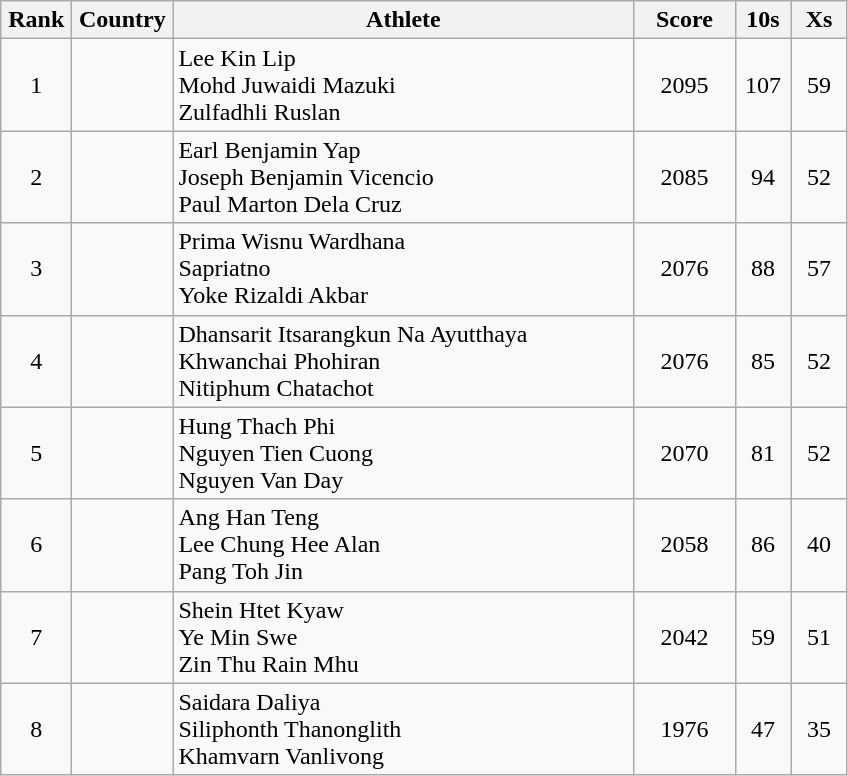<table class=wikitable style="text-align:center">
<tr>
<th width=40>Rank</th>
<th width=60>Country</th>
<th width=300>Athlete</th>
<th width=60>Score</th>
<th width=30>10s</th>
<th width=30>Xs</th>
</tr>
<tr>
<td>1</td>
<td></td>
<td align=left>Lee Kin Lip<br>Mohd Juwaidi Mazuki<br>Zulfadhli Ruslan</td>
<td>2095</td>
<td>107</td>
<td>59</td>
</tr>
<tr>
<td>2</td>
<td></td>
<td align=left>Earl Benjamin Yap<br>Joseph Benjamin Vicencio<br>Paul Marton Dela Cruz</td>
<td>2085</td>
<td>94</td>
<td>52</td>
</tr>
<tr>
<td>3</td>
<td></td>
<td align=left>Prima Wisnu Wardhana<br>Sapriatno<br>Yoke Rizaldi Akbar</td>
<td>2076</td>
<td>88</td>
<td>57</td>
</tr>
<tr>
<td>4</td>
<td></td>
<td align=left>Dhansarit Itsarangkun Na Ayutthaya<br>Khwanchai Phohiran<br>Nitiphum Chatachot</td>
<td>2076</td>
<td>85</td>
<td>52</td>
</tr>
<tr>
<td>5</td>
<td></td>
<td align=left>Hung Thach Phi<br>Nguyen Tien Cuong<br>Nguyen Van Day</td>
<td>2070</td>
<td>81</td>
<td>52</td>
</tr>
<tr>
<td>6</td>
<td></td>
<td align=left>Ang Han Teng<br>Lee Chung Hee Alan<br>Pang Toh Jin</td>
<td>2058</td>
<td>86</td>
<td>40</td>
</tr>
<tr>
<td>7</td>
<td></td>
<td align=left>Shein Htet Kyaw<br>Ye Min Swe<br>Zin Thu Rain Mhu</td>
<td>2042</td>
<td>59</td>
<td>51</td>
</tr>
<tr>
<td>8</td>
<td></td>
<td align=left>Saidara Daliya<br>Siliphonth Thanonglith<br>Khamvarn Vanlivong</td>
<td>1976</td>
<td>47</td>
<td>35</td>
</tr>
</table>
